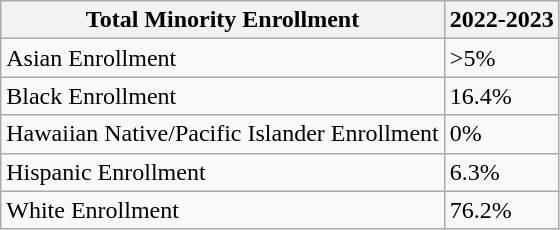<table class="wikitable">
<tr>
<th>Total Minority Enrollment</th>
<th>2022-2023</th>
</tr>
<tr>
<td>Asian Enrollment</td>
<td>>5%</td>
</tr>
<tr>
<td>Black Enrollment</td>
<td>16.4%</td>
</tr>
<tr>
<td>Hawaiian Native/Pacific Islander Enrollment</td>
<td>0%</td>
</tr>
<tr>
<td>Hispanic Enrollment</td>
<td>6.3%</td>
</tr>
<tr>
<td>White Enrollment</td>
<td>76.2%</td>
</tr>
</table>
